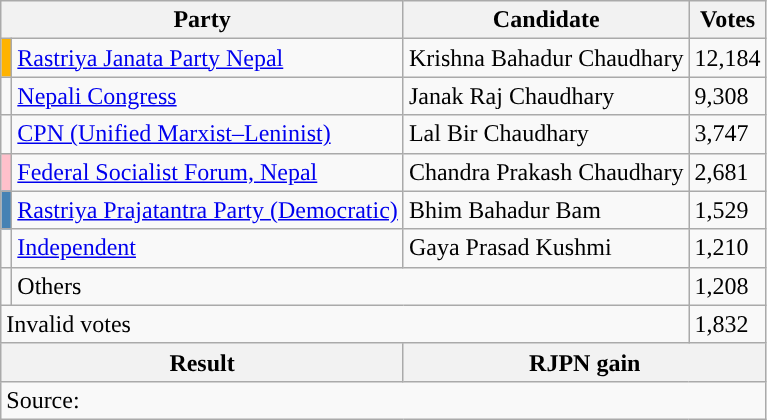<table class="wikitable">
<tr>
<th colspan="2">Party</th>
<th>Candidate</th>
<th>Votes</th>
</tr>
<tr>
<td style="background-color:#ffb300"></td>
<td><a href='#'>Rastriya Janata Party Nepal</a></td>
<td>Krishna Bahadur Chaudhary</td>
<td>12,184</td>
</tr>
<tr>
<td style="background-color:"></td>
<td><a href='#'>Nepali Congress</a></td>
<td>Janak Raj Chaudhary</td>
<td>9,308</td>
</tr>
<tr>
<td style="background-color:"></td>
<td><a href='#'>CPN (Unified Marxist–Leninist)</a></td>
<td>Lal Bir Chaudhary</td>
<td>3,747</td>
</tr>
<tr>
<td style="background-color:pink"></td>
<td><a href='#'>Federal Socialist Forum, Nepal</a></td>
<td>Chandra Prakash Chaudhary</td>
<td>2,681</td>
</tr>
<tr>
<td style="background-color:steelblue"></td>
<td><a href='#'>Rastriya Prajatantra Party (Democratic)</a></td>
<td>Bhim Bahadur Bam</td>
<td>1,529</td>
</tr>
<tr>
<td style="background-color:"></td>
<td><a href='#'>Independent</a></td>
<td>Gaya Prasad Kushmi</td>
<td>1,210</td>
</tr>
<tr>
<td></td>
<td colspan="2">Others</td>
<td>1,208</td>
</tr>
<tr>
<td colspan="3">Invalid votes</td>
<td>1,832</td>
</tr>
<tr>
<th colspan="2">Result</th>
<th colspan="2">RJPN gain</th>
</tr>
<tr>
<td colspan="4">Source: </td>
</tr>
</table>
